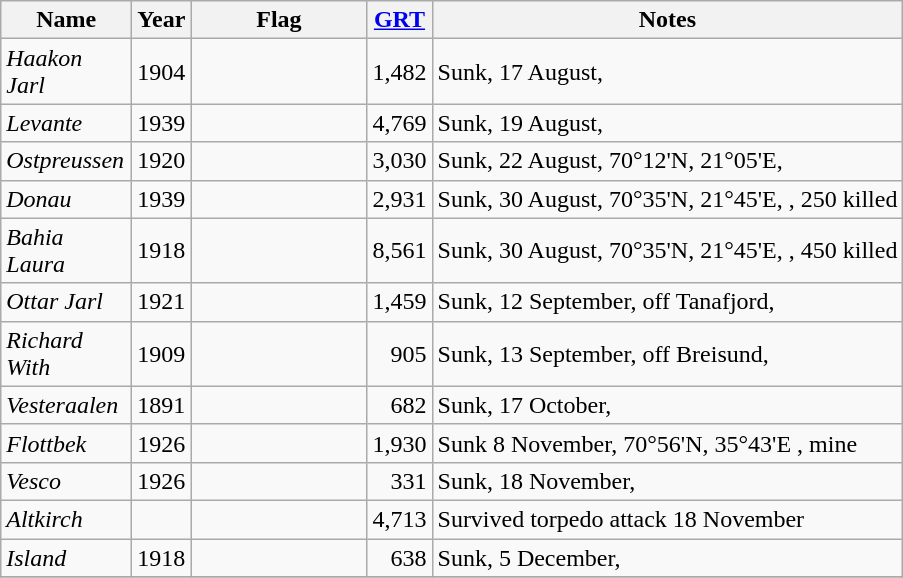<table class="wikitable sortable">
<tr>
<th scope="col" width="80px">Name</th>
<th scope="col" width="20px">Year</th>
<th scope="col" width="110px">Flag</th>
<th scope="col" width="20px"><a href='#'>GRT</a></th>
<th class=unsortable>Notes</th>
</tr>
<tr>
<td align="left"><em>Haakon Jarl</em></td>
<td align="left">1904</td>
<td align="left"></td>
<td align="right">1,482</td>
<td align="left">Sunk, 17 August, </td>
</tr>
<tr>
<td align="left"><em>Levante</em></td>
<td align="left">1939</td>
<td align="left"></td>
<td align="right">4,769</td>
<td align="left">Sunk, 19 August, </td>
</tr>
<tr>
<td align="left"><em>Ostpreussen</em></td>
<td align="left">1920</td>
<td align="left"></td>
<td align="right">3,030</td>
<td align="left">Sunk, 22 August, 70°12'N, 21°05'E, </td>
</tr>
<tr>
<td align="left"><em>Donau</em></td>
<td align="left">1939</td>
<td align="left"></td>
<td align="right">2,931</td>
<td align="left">Sunk, 30 August, 70°35'N, 21°45'E, , 250 killed</td>
</tr>
<tr>
<td align="left"><em>Bahia Laura</em></td>
<td align="left">1918</td>
<td align="left"></td>
<td align="right">8,561</td>
<td align="left">Sunk, 30 August, 70°35'N, 21°45'E, , 450 killed</td>
</tr>
<tr>
<td align="left"><em>Ottar Jarl</em></td>
<td align="left">1921</td>
<td align="left"></td>
<td align="right">1,459</td>
<td align="left">Sunk, 12 September, off Tanafjord, </td>
</tr>
<tr>
<td align="left"><em>Richard With</em></td>
<td align="left">1909</td>
<td align="left"></td>
<td align="right">905</td>
<td align="left">Sunk, 13 September, off Breisund, </td>
</tr>
<tr>
<td align="left"><em>Vesteraalen</em></td>
<td align="left">1891</td>
<td align="left"></td>
<td align="right">682</td>
<td align="left">Sunk, 17 October, </td>
</tr>
<tr>
<td align="left"><em>Flottbek</em></td>
<td align="left">1926</td>
<td align="left"></td>
<td align="right">1,930</td>
<td align="left">Sunk 8 November, 70°56'N, 35°43'E , mine</td>
</tr>
<tr>
<td align="left"><em>Vesco</em></td>
<td align="left">1926</td>
<td align="left"></td>
<td align="right">331</td>
<td align="left">Sunk, 18 November, </td>
</tr>
<tr>
<td align="left"><em>Altkirch</em></td>
<td align="left"></td>
<td align="left"></td>
<td align="right">4,713</td>
<td align="left">Survived torpedo attack 18 November</td>
</tr>
<tr>
<td align="left"><em>Island</em></td>
<td align="left">1918</td>
<td align="left"></td>
<td align="right">638</td>
<td align="left">Sunk, 5 December, </td>
</tr>
<tr>
</tr>
</table>
